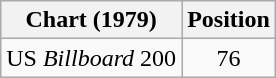<table class="wikitable">
<tr>
<th>Chart (1979)</th>
<th>Position</th>
</tr>
<tr>
<td>US <em>Billboard</em> 200</td>
<td align="center">76</td>
</tr>
</table>
